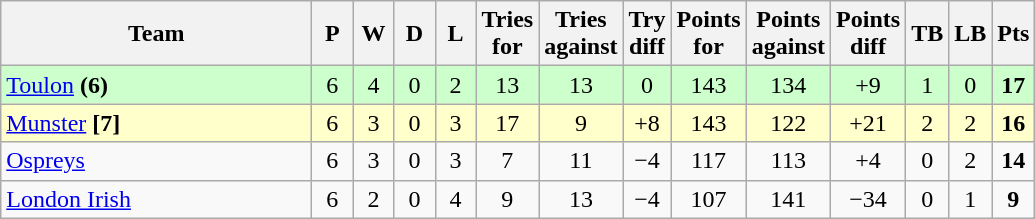<table class="wikitable" style="text-align: center;">
<tr>
<th width="200">Team</th>
<th width="20">P</th>
<th width="20">W</th>
<th width="20">D</th>
<th width="20">L</th>
<th width="20">Tries for</th>
<th width="20">Tries against</th>
<th width="20">Try diff</th>
<th width="20">Points for</th>
<th width="20">Points against</th>
<th width="25">Points diff</th>
<th width="20">TB</th>
<th width="20">LB</th>
<th width="20">Pts</th>
</tr>
<tr bgcolor=ccffcc>
<td align=left> <a href='#'>Toulon</a> <strong>(6)</strong></td>
<td>6</td>
<td>4</td>
<td>0</td>
<td>2</td>
<td>13</td>
<td>13</td>
<td>0</td>
<td>143</td>
<td>134</td>
<td>+9</td>
<td>1</td>
<td>0</td>
<td><strong>17</strong></td>
</tr>
<tr bgcolor=ffffcc>
<td align=left> <a href='#'>Munster</a> <strong>[7]</strong></td>
<td>6</td>
<td>3</td>
<td>0</td>
<td>3</td>
<td>17</td>
<td>9</td>
<td>+8</td>
<td>143</td>
<td>122</td>
<td>+21</td>
<td>2</td>
<td>2</td>
<td><strong>16</strong></td>
</tr>
<tr>
<td align=left> <a href='#'>Ospreys</a></td>
<td>6</td>
<td>3</td>
<td>0</td>
<td>3</td>
<td>7</td>
<td>11</td>
<td>−4</td>
<td>117</td>
<td>113</td>
<td>+4</td>
<td>0</td>
<td>2</td>
<td><strong>14</strong></td>
</tr>
<tr>
<td align=left> <a href='#'>London Irish</a></td>
<td>6</td>
<td>2</td>
<td>0</td>
<td>4</td>
<td>9</td>
<td>13</td>
<td>−4</td>
<td>107</td>
<td>141</td>
<td>−34</td>
<td>0</td>
<td>1</td>
<td><strong>9</strong></td>
</tr>
</table>
